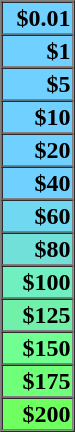<table border=1 cellspacing=0 cellpadding=1 width=50px|->
<tr>
<td bgcolor=#70D0FF align=right><strong>$0.01</strong></td>
</tr>
<tr>
<td bgcolor=#70D0FF align=right><strong>$1</strong></td>
</tr>
<tr>
<td bgcolor=#70D0FF align=right><strong>$5</strong></td>
</tr>
<tr>
<td bgcolor=#70D0FF align=right><strong>$10</strong></td>
</tr>
<tr>
<td bgcolor=#70D0FF align=right><strong>$20</strong></td>
</tr>
<tr>
<td bgcolor=#70D0FF align=right><strong>$40</strong></td>
</tr>
<tr>
<td bgcolor=#70D8F0 align=right><strong>$60</strong></td>
</tr>
<tr>
<td bgcolor=#70E0D8 align=right><strong>$80</strong></td>
</tr>
<tr>
<td bgcolor=#70EFC0 align=right><strong>$100</strong></td>
</tr>
<tr>
<td bgcolor=#70F0A8 align=right><strong>$125</strong></td>
</tr>
<tr>
<td bgcolor=#70FF90 align=right><strong>$150</strong></td>
</tr>
<tr>
<td bgcolor=#70FF78 align=right><strong>$175</strong></td>
</tr>
<tr>
<td bgcolor=#70FF60 align=right><strong>$200</strong></td>
</tr>
</table>
